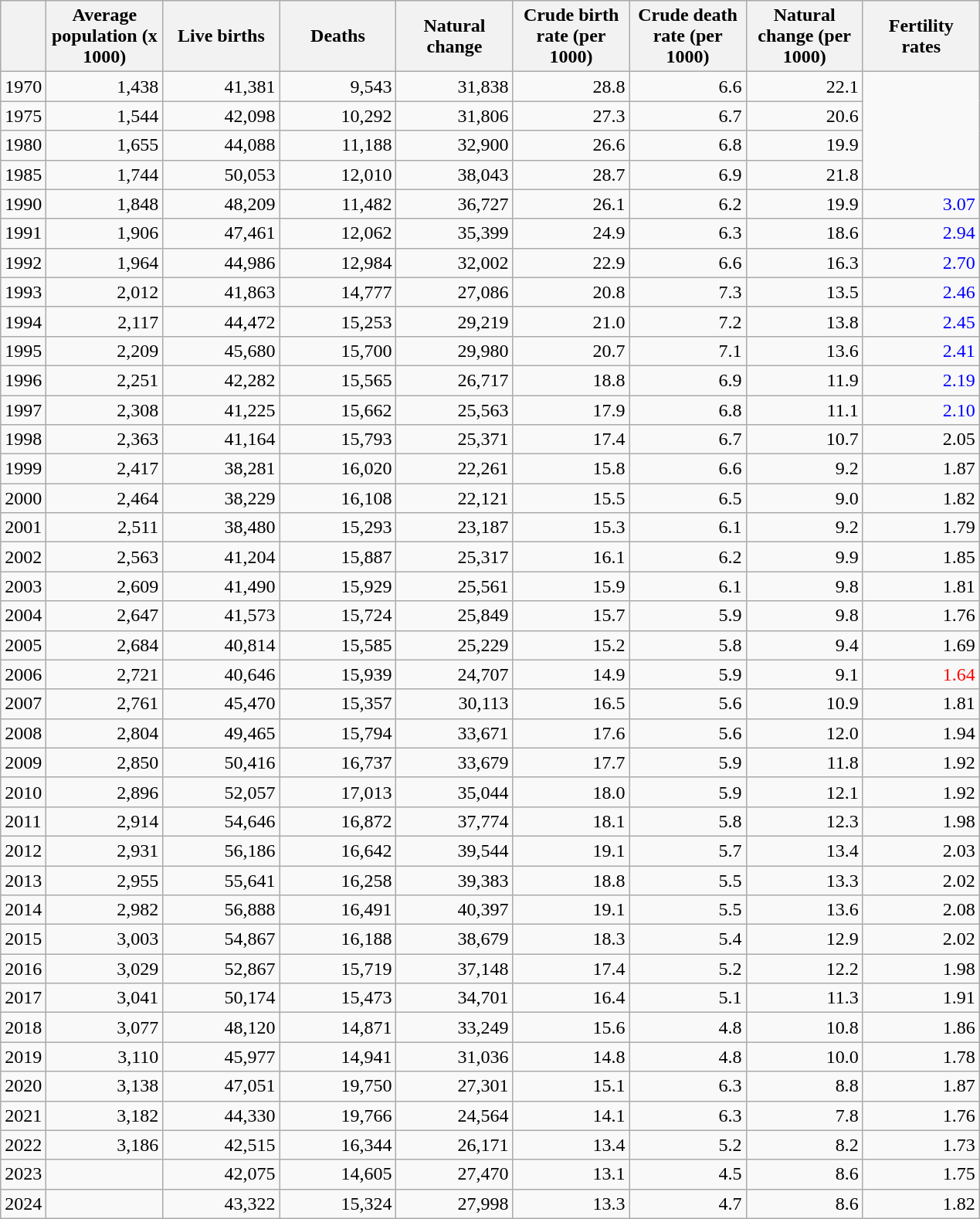<table class="wikitable">
<tr>
<th></th>
<th style="width:70pt;">Average population (x 1000)</th>
<th style="width:70pt;">Live births</th>
<th style="width:70pt;">Deaths</th>
<th style="width:70pt;">Natural change</th>
<th style="width:70pt;">Crude birth rate (per 1000)</th>
<th style="width:70pt;">Crude death rate (per 1000)</th>
<th style="width:70pt;">Natural change (per 1000)</th>
<th style="width:70pt;">Fertility rates</th>
</tr>
<tr>
<td>1970</td>
<td style="text-align:right;">1,438</td>
<td style="text-align:right;">41,381</td>
<td style="text-align:right;">9,543</td>
<td style="text-align:right;">31,838</td>
<td style="text-align:right;">28.8</td>
<td style="text-align:right;">6.6</td>
<td style="text-align:right;">22.1</td>
</tr>
<tr>
<td>1975</td>
<td style="text-align:right;">1,544</td>
<td style="text-align:right;">42,098</td>
<td style="text-align:right;">10,292</td>
<td style="text-align:right;">31,806</td>
<td style="text-align:right;">27.3</td>
<td style="text-align:right;">6.7</td>
<td style="text-align:right;">20.6</td>
</tr>
<tr>
<td>1980</td>
<td style="text-align:right;">1,655</td>
<td style="text-align:right;">44,088</td>
<td style="text-align:right;">11,188</td>
<td style="text-align:right;">32,900</td>
<td style="text-align:right;">26.6</td>
<td style="text-align:right;">6.8</td>
<td style="text-align:right;">19.9</td>
</tr>
<tr>
<td>1985</td>
<td style="text-align:right;">1,744</td>
<td style="text-align:right;">50,053</td>
<td style="text-align:right;">12,010</td>
<td style="text-align:right;">38,043</td>
<td style="text-align:right;">28.7</td>
<td style="text-align:right;">6.9</td>
<td style="text-align:right;">21.8</td>
</tr>
<tr>
<td>1990</td>
<td style="text-align:right;">1,848</td>
<td style="text-align:right;">48,209</td>
<td style="text-align:right;">11,482</td>
<td style="text-align:right;">36,727</td>
<td style="text-align:right;">26.1</td>
<td style="text-align:right;">6.2</td>
<td style="text-align:right;">19.9</td>
<td style="text-align:right; color:blue;">3.07</td>
</tr>
<tr>
<td>1991</td>
<td style="text-align:right;">1,906</td>
<td style="text-align:right;">47,461</td>
<td style="text-align:right;">12,062</td>
<td style="text-align:right;">35,399</td>
<td style="text-align:right;">24.9</td>
<td style="text-align:right;">6.3</td>
<td style="text-align:right;">18.6</td>
<td style="text-align:right; color:blue;">2.94</td>
</tr>
<tr>
<td>1992</td>
<td style="text-align:right;">1,964</td>
<td style="text-align:right;">44,986</td>
<td style="text-align:right;">12,984</td>
<td style="text-align:right;">32,002</td>
<td style="text-align:right;">22.9</td>
<td style="text-align:right;">6.6</td>
<td style="text-align:right;">16.3</td>
<td style="text-align:right; color:blue;">2.70</td>
</tr>
<tr>
<td>1993</td>
<td style="text-align:right;">2,012</td>
<td style="text-align:right;">41,863</td>
<td style="text-align:right;">14,777</td>
<td style="text-align:right;">27,086</td>
<td style="text-align:right;">20.8</td>
<td style="text-align:right;">7.3</td>
<td style="text-align:right;">13.5</td>
<td style="text-align:right; color:blue;">2.46</td>
</tr>
<tr>
<td>1994</td>
<td style="text-align:right;">2,117</td>
<td style="text-align:right;">44,472</td>
<td style="text-align:right;">15,253</td>
<td style="text-align:right;">29,219</td>
<td style="text-align:right;">21.0</td>
<td style="text-align:right;">7.2</td>
<td style="text-align:right;">13.8</td>
<td style="text-align:right; color:blue;">2.45</td>
</tr>
<tr>
<td>1995</td>
<td style="text-align:right;">2,209</td>
<td style="text-align:right;">45,680</td>
<td style="text-align:right;">15,700</td>
<td style="text-align:right;">29,980</td>
<td style="text-align:right;">20.7</td>
<td style="text-align:right;">7.1</td>
<td style="text-align:right;">13.6</td>
<td style="text-align:right; color:blue;">2.41</td>
</tr>
<tr>
<td>1996</td>
<td style="text-align:right;">2,251</td>
<td style="text-align:right;">42,282</td>
<td style="text-align:right;">15,565</td>
<td style="text-align:right;">26,717</td>
<td style="text-align:right;">18.8</td>
<td style="text-align:right;">6.9</td>
<td style="text-align:right;">11.9</td>
<td style="text-align:right; color:blue;">2.19</td>
</tr>
<tr>
<td>1997</td>
<td style="text-align:right;">2,308</td>
<td style="text-align:right;">41,225</td>
<td style="text-align:right;">15,662</td>
<td style="text-align:right;">25,563</td>
<td style="text-align:right;">17.9</td>
<td style="text-align:right;">6.8</td>
<td style="text-align:right;">11.1</td>
<td style="text-align:right; color:blue;">2.10</td>
</tr>
<tr>
<td>1998</td>
<td style="text-align:right;">2,363</td>
<td style="text-align:right;">41,164</td>
<td style="text-align:right;">15,793</td>
<td style="text-align:right;">25,371</td>
<td style="text-align:right;">17.4</td>
<td style="text-align:right;">6.7</td>
<td style="text-align:right;">10.7</td>
<td style="text-align:right;">2.05</td>
</tr>
<tr>
<td>1999</td>
<td style="text-align:right;">2,417</td>
<td style="text-align:right;">38,281</td>
<td style="text-align:right;">16,020</td>
<td style="text-align:right;">22,261</td>
<td style="text-align:right;">15.8</td>
<td style="text-align:right;">6.6</td>
<td style="text-align:right;">9.2</td>
<td style="text-align:right;">1.87</td>
</tr>
<tr>
<td>2000</td>
<td style="text-align:right;">2,464</td>
<td style="text-align:right;">38,229</td>
<td style="text-align:right;">16,108</td>
<td style="text-align:right;">22,121</td>
<td style="text-align:right;">15.5</td>
<td style="text-align:right;">6.5</td>
<td style="text-align:right;">9.0</td>
<td style="text-align:right;">1.82</td>
</tr>
<tr>
<td>2001</td>
<td style="text-align:right;">2,511</td>
<td style="text-align:right;">38,480</td>
<td style="text-align:right;">15,293</td>
<td style="text-align:right;">23,187</td>
<td style="text-align:right;">15.3</td>
<td style="text-align:right;">6.1</td>
<td style="text-align:right;">9.2</td>
<td style="text-align:right;">1.79</td>
</tr>
<tr>
<td>2002</td>
<td style="text-align:right;">2,563</td>
<td style="text-align:right;">41,204</td>
<td style="text-align:right;">15,887</td>
<td style="text-align:right;">25,317</td>
<td style="text-align:right;">16.1</td>
<td style="text-align:right;">6.2</td>
<td style="text-align:right;">9.9</td>
<td style="text-align:right;">1.85</td>
</tr>
<tr>
<td>2003</td>
<td style="text-align:right;">2,609</td>
<td style="text-align:right;">41,490</td>
<td style="text-align:right;">15,929</td>
<td style="text-align:right;">25,561</td>
<td style="text-align:right;">15.9</td>
<td style="text-align:right;">6.1</td>
<td style="text-align:right;">9.8</td>
<td style="text-align:right;">1.81</td>
</tr>
<tr>
<td>2004</td>
<td style="text-align:right;">2,647</td>
<td style="text-align:right;">41,573</td>
<td style="text-align:right;">15,724</td>
<td style="text-align:right;">25,849</td>
<td style="text-align:right;">15.7</td>
<td style="text-align:right;">5.9</td>
<td style="text-align:right;">9.8</td>
<td style="text-align:right;">1.76</td>
</tr>
<tr>
<td>2005</td>
<td style="text-align:right;">2,684</td>
<td style="text-align:right;">40,814</td>
<td style="text-align:right;">15,585</td>
<td style="text-align:right;">25,229</td>
<td style="text-align:right;">15.2</td>
<td style="text-align:right;">5.8</td>
<td style="text-align:right;">9.4</td>
<td style="text-align:right;">1.69</td>
</tr>
<tr>
<td>2006</td>
<td style="text-align:right;">2,721</td>
<td style="text-align:right;">40,646</td>
<td style="text-align:right;">15,939</td>
<td style="text-align:right;">24,707</td>
<td style="text-align:right;">14.9</td>
<td style="text-align:right;">5.9</td>
<td style="text-align:right;">9.1</td>
<td style="text-align:right; color:red;">1.64</td>
</tr>
<tr>
<td>2007</td>
<td style="text-align:right;">2,761</td>
<td style="text-align:right;">45,470</td>
<td style="text-align:right;">15,357</td>
<td style="text-align:right;">30,113</td>
<td style="text-align:right;">16.5</td>
<td style="text-align:right;">5.6</td>
<td style="text-align:right;">10.9</td>
<td style="text-align:right;">1.81</td>
</tr>
<tr>
<td>2008</td>
<td style="text-align:right;">2,804</td>
<td style="text-align:right;">49,465</td>
<td style="text-align:right;">15,794</td>
<td style="text-align:right;">33,671</td>
<td style="text-align:right;">17.6</td>
<td style="text-align:right;">5.6</td>
<td style="text-align:right;">12.0</td>
<td style="text-align:right;">1.94</td>
</tr>
<tr>
<td>2009</td>
<td style="text-align:right;">2,850</td>
<td style="text-align:right;">50,416</td>
<td style="text-align:right;">16,737</td>
<td style="text-align:right;">33,679</td>
<td style="text-align:right;">17.7</td>
<td style="text-align:right;">5.9</td>
<td style="text-align:right;">11.8</td>
<td style="text-align:right;">1.92</td>
</tr>
<tr>
<td>2010</td>
<td style="text-align:right;">2,896</td>
<td style="text-align:right;">52,057</td>
<td style="text-align:right;">17,013</td>
<td style="text-align:right;">35,044</td>
<td style="text-align:right;">18.0</td>
<td style="text-align:right;">5.9</td>
<td style="text-align:right;">12.1</td>
<td style="text-align:right;">1.92</td>
</tr>
<tr>
<td>2011</td>
<td style="text-align:right;">2,914</td>
<td style="text-align:right;">54,646</td>
<td style="text-align:right;">16,872</td>
<td style="text-align:right;">37,774</td>
<td style="text-align:right;">18.1</td>
<td style="text-align:right;">5.8</td>
<td style="text-align:right;">12.3</td>
<td style="text-align:right;">1.98</td>
</tr>
<tr>
<td>2012</td>
<td style="text-align:right;">2,931</td>
<td style="text-align:right;">56,186</td>
<td style="text-align:right;">16,642</td>
<td style="text-align:right;">39,544</td>
<td style="text-align:right;">19.1</td>
<td style="text-align:right;">5.7</td>
<td style="text-align:right;">13.4</td>
<td style="text-align:right;">2.03</td>
</tr>
<tr>
<td>2013</td>
<td style="text-align:right;">2,955</td>
<td style="text-align:right;">55,641</td>
<td style="text-align:right;">16,258</td>
<td style="text-align:right;">39,383</td>
<td style="text-align:right;">18.8</td>
<td style="text-align:right;">5.5</td>
<td style="text-align:right;">13.3</td>
<td style="text-align:right;">2.02</td>
</tr>
<tr>
<td>2014</td>
<td style="text-align:right;">2,982</td>
<td style="text-align:right;">56,888</td>
<td style="text-align:right;">16,491</td>
<td style="text-align:right;">40,397</td>
<td style="text-align:right;">19.1</td>
<td style="text-align:right;">5.5</td>
<td style="text-align:right;">13.6</td>
<td style="text-align:right;">2.08</td>
</tr>
<tr>
<td>2015</td>
<td style="text-align:right;">3,003</td>
<td style="text-align:right;">54,867</td>
<td style="text-align:right;">16,188</td>
<td style="text-align:right;">38,679</td>
<td style="text-align:right;">18.3</td>
<td style="text-align:right;">5.4</td>
<td style="text-align:right;">12.9</td>
<td style="text-align:right;">2.02</td>
</tr>
<tr>
<td>2016</td>
<td style="text-align:right;">3,029</td>
<td style="text-align:right;">52,867</td>
<td style="text-align:right;">15,719</td>
<td style="text-align:right;">37,148</td>
<td style="text-align:right;">17.4</td>
<td style="text-align:right;">5.2</td>
<td style="text-align:right;">12.2</td>
<td style="text-align:right;">1.98</td>
</tr>
<tr>
<td>2017</td>
<td style="text-align:right;">3,041</td>
<td style="text-align:right;">50,174</td>
<td style="text-align:right;">15,473</td>
<td style="text-align:right;">34,701</td>
<td style="text-align:right;">16.4</td>
<td style="text-align:right;">5.1</td>
<td style="text-align:right;">11.3</td>
<td style="text-align:right;">1.91</td>
</tr>
<tr>
<td>2018</td>
<td style="text-align:right;">3,077</td>
<td style="text-align:right;">48,120</td>
<td style="text-align:right;">14,871</td>
<td style="text-align:right;">33,249</td>
<td style="text-align:right;">15.6</td>
<td style="text-align:right;">4.8</td>
<td style="text-align:right;">10.8</td>
<td style="text-align:right;">1.86</td>
</tr>
<tr>
<td>2019</td>
<td style="text-align:right;">3,110</td>
<td style="text-align:right;">45,977</td>
<td style="text-align:right;">14,941</td>
<td style="text-align:right;">31,036</td>
<td style="text-align:right;">14.8</td>
<td style="text-align:right;">4.8</td>
<td style="text-align:right;">10.0</td>
<td style="text-align:right;">1.78</td>
</tr>
<tr>
<td>2020</td>
<td style="text-align:right;">3,138</td>
<td style="text-align:right;">47,051</td>
<td style="text-align:right;">19,750</td>
<td style="text-align:right;">27,301</td>
<td style="text-align:right;">15.1</td>
<td style="text-align:right;">6.3</td>
<td style="text-align:right;">8.8</td>
<td style="text-align:right;">1.87</td>
</tr>
<tr>
<td>2021</td>
<td style="text-align:right;">3,182</td>
<td style="text-align:right;">44,330</td>
<td style="text-align:right;">19,766</td>
<td style="text-align:right;">24,564</td>
<td style="text-align:right;">14.1</td>
<td style="text-align:right;">6.3</td>
<td style="text-align:right;">7.8</td>
<td style="text-align:right;">1.76</td>
</tr>
<tr>
<td>2022</td>
<td style="text-align:right;">3,186</td>
<td style="text-align:right;">42,515</td>
<td style="text-align:right;">16,344</td>
<td style="text-align:right;">26,171</td>
<td style="text-align:right;">13.4</td>
<td style="text-align:right;">5.2</td>
<td style="text-align:right;">8.2</td>
<td style="text-align:right;">1.73</td>
</tr>
<tr>
<td>2023</td>
<td style="text-align:right;"></td>
<td style="text-align:right;">42,075</td>
<td style="text-align:right;">14,605</td>
<td style="text-align:right;">27,470</td>
<td style="text-align:right;">13.1</td>
<td style="text-align:right;">4.5</td>
<td style="text-align:right;">8.6</td>
<td style="text-align:right;">1.75</td>
</tr>
<tr>
<td>2024</td>
<td style="text-align:right;"></td>
<td style="text-align:right;">43,322</td>
<td style="text-align:right;">15,324</td>
<td style="text-align:right;">27,998</td>
<td style="text-align:right;">13.3</td>
<td style="text-align:right;">4.7</td>
<td style="text-align:right;">8.6</td>
<td style="text-align:right;">1.82</td>
</tr>
</table>
